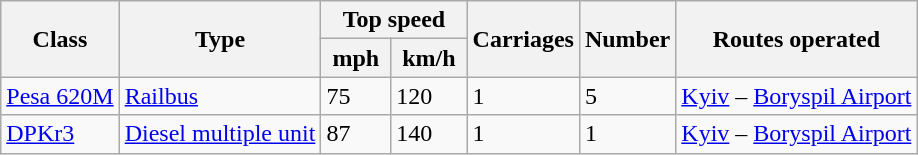<table class="wikitable">
<tr style="background:#f9f9f9;">
<th rowspan="2">Class</th>
<th rowspan="2">Type</th>
<th colspan="2">Top speed</th>
<th rowspan="2">Carriages</th>
<th rowspan="2">Number</th>
<th rowspan="2">Routes operated</th>
</tr>
<tr style="background:#f9f9f9;">
<th> mph </th>
<th> km/h </th>
</tr>
<tr>
<td><a href='#'>Pesa 620M</a></td>
<td><a href='#'>Railbus</a></td>
<td>75</td>
<td>120</td>
<td>1</td>
<td>5</td>
<td><a href='#'>Kyiv</a> – <a href='#'>Boryspil Airport</a></td>
</tr>
<tr>
<td><a href='#'>DPKr3</a></td>
<td><a href='#'>Diesel multiple unit</a></td>
<td>87</td>
<td>140</td>
<td>1</td>
<td>1</td>
<td><a href='#'>Kyiv</a> – <a href='#'>Boryspil Airport</a></td>
</tr>
</table>
